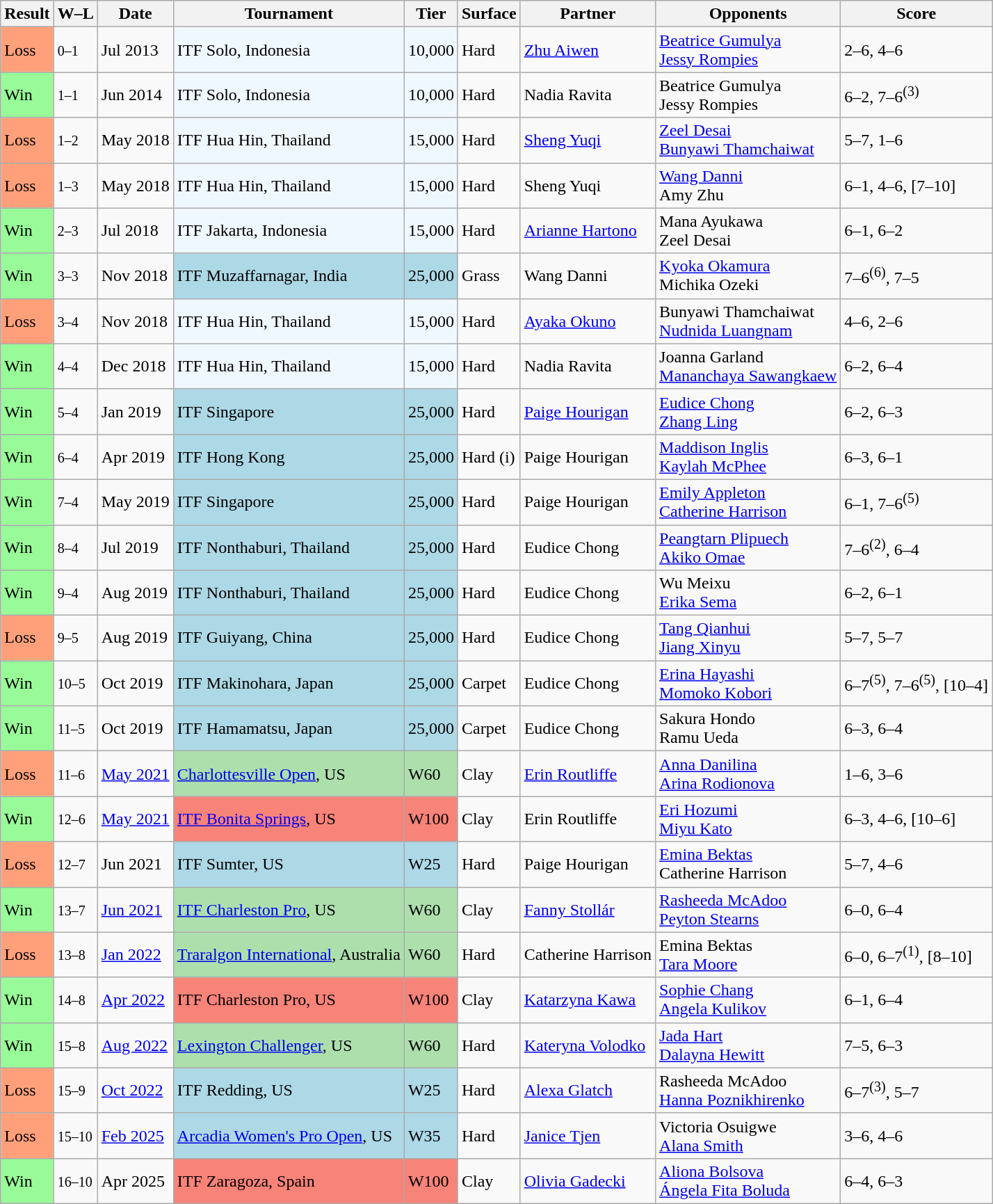<table class="sortable wikitable">
<tr>
<th>Result</th>
<th class="unsortable">W–L</th>
<th>Date</th>
<th>Tournament</th>
<th>Tier</th>
<th>Surface</th>
<th>Partner</th>
<th>Opponents</th>
<th class="unsortable">Score</th>
</tr>
<tr>
<td style="background:#ffa07a;">Loss</td>
<td><small>0–1</small></td>
<td>Jul 2013</td>
<td style="background:#f0f8ff;">ITF Solo, Indonesia</td>
<td style="background:#f0f8ff;">10,000</td>
<td>Hard</td>
<td> <a href='#'>Zhu Aiwen</a></td>
<td> <a href='#'>Beatrice Gumulya</a> <br>  <a href='#'>Jessy Rompies</a></td>
<td>2–6, 4–6</td>
</tr>
<tr>
<td style="background:#98fb98;">Win</td>
<td><small>1–1</small></td>
<td>Jun 2014</td>
<td style="background:#f0f8ff;">ITF Solo, Indonesia</td>
<td style="background:#f0f8ff;">10,000</td>
<td>Hard</td>
<td> Nadia Ravita</td>
<td> Beatrice Gumulya <br>  Jessy Rompies</td>
<td>6–2, 7–6<sup>(3)</sup></td>
</tr>
<tr>
<td style="background:#ffa07a;">Loss</td>
<td><small>1–2</small></td>
<td>May 2018</td>
<td style="background:#f0f8ff;">ITF Hua Hin, Thailand</td>
<td style="background:#f0f8ff;">15,000</td>
<td>Hard</td>
<td> <a href='#'>Sheng Yuqi</a></td>
<td> <a href='#'>Zeel Desai</a> <br>  <a href='#'>Bunyawi Thamchaiwat</a></td>
<td>5–7, 1–6</td>
</tr>
<tr>
<td style="background:#ffa07a;">Loss</td>
<td><small>1–3</small></td>
<td>May 2018</td>
<td style="background:#f0f8ff;">ITF Hua Hin, Thailand</td>
<td style="background:#f0f8ff;">15,000</td>
<td>Hard</td>
<td> Sheng Yuqi</td>
<td> <a href='#'>Wang Danni</a> <br>  Amy Zhu</td>
<td>6–1, 4–6, [7–10]</td>
</tr>
<tr>
<td style="background:#98fb98;">Win</td>
<td><small>2–3</small></td>
<td>Jul 2018</td>
<td style="background:#f0f8ff;">ITF Jakarta, Indonesia</td>
<td style="background:#f0f8ff;">15,000</td>
<td>Hard</td>
<td> <a href='#'>Arianne Hartono</a></td>
<td> Mana Ayukawa <br>  Zeel Desai</td>
<td>6–1, 6–2</td>
</tr>
<tr>
<td style="background:#98fb98;">Win</td>
<td><small>3–3</small></td>
<td>Nov 2018</td>
<td style="background:lightblue;">ITF Muzaffarnagar, India</td>
<td style="background:lightblue;">25,000</td>
<td>Grass</td>
<td> Wang Danni</td>
<td> <a href='#'>Kyoka Okamura</a> <br>  Michika Ozeki</td>
<td>7–6<sup>(6)</sup>, 7–5</td>
</tr>
<tr>
<td style="background:#ffa07a;">Loss</td>
<td><small>3–4</small></td>
<td>Nov 2018</td>
<td style="background:#f0f8ff;">ITF Hua Hin, Thailand</td>
<td style="background:#f0f8ff;">15,000</td>
<td>Hard</td>
<td> <a href='#'>Ayaka Okuno</a></td>
<td> Bunyawi Thamchaiwat <br>  <a href='#'>Nudnida Luangnam</a></td>
<td>4–6, 2–6</td>
</tr>
<tr>
<td style="background:#98fb98;">Win</td>
<td><small>4–4</small></td>
<td>Dec 2018</td>
<td style="background:#f0f8ff;">ITF Hua Hin, Thailand</td>
<td style="background:#f0f8ff;">15,000</td>
<td>Hard</td>
<td> Nadia Ravita</td>
<td> Joanna Garland <br>  <a href='#'>Mananchaya Sawangkaew</a></td>
<td>6–2, 6–4</td>
</tr>
<tr>
<td style="background:#98fb98;">Win</td>
<td><small>5–4</small></td>
<td>Jan 2019</td>
<td style="background:lightblue;">ITF Singapore</td>
<td style="background:lightblue;">25,000</td>
<td>Hard</td>
<td> <a href='#'>Paige Hourigan</a></td>
<td> <a href='#'>Eudice Chong</a> <br>  <a href='#'>Zhang Ling</a></td>
<td>6–2, 6–3</td>
</tr>
<tr>
<td style="background:#98fb98;">Win</td>
<td><small>6–4</small></td>
<td>Apr 2019</td>
<td style="background:lightblue;">ITF Hong Kong</td>
<td style="background:lightblue;">25,000</td>
<td>Hard (i)</td>
<td> Paige Hourigan</td>
<td> <a href='#'>Maddison Inglis</a> <br>  <a href='#'>Kaylah McPhee</a></td>
<td>6–3, 6–1</td>
</tr>
<tr>
<td style="background:#98fb98;">Win</td>
<td><small>7–4</small></td>
<td>May 2019</td>
<td style="background:lightblue;">ITF Singapore</td>
<td style="background:lightblue;">25,000</td>
<td>Hard</td>
<td> Paige Hourigan</td>
<td> <a href='#'>Emily Appleton</a> <br>  <a href='#'>Catherine Harrison</a></td>
<td>6–1, 7–6<sup>(5)</sup></td>
</tr>
<tr>
<td style="background:#98fb98;">Win</td>
<td><small>8–4</small></td>
<td>Jul 2019</td>
<td style="background:lightblue;">ITF Nonthaburi, Thailand</td>
<td style="background:lightblue;">25,000</td>
<td>Hard</td>
<td> Eudice Chong</td>
<td> <a href='#'>Peangtarn Plipuech</a> <br>  <a href='#'>Akiko Omae</a></td>
<td>7–6<sup>(2)</sup>, 6–4</td>
</tr>
<tr>
<td style="background:#98fb98;">Win</td>
<td><small>9–4</small></td>
<td>Aug 2019</td>
<td style="background:lightblue;">ITF Nonthaburi, Thailand</td>
<td style="background:lightblue;">25,000</td>
<td>Hard</td>
<td> Eudice Chong</td>
<td> Wu Meixu <br>  <a href='#'>Erika Sema</a></td>
<td>6–2, 6–1</td>
</tr>
<tr>
<td style="background:#ffa07a;">Loss</td>
<td><small>9–5</small></td>
<td>Aug 2019</td>
<td style="background:lightblue;">ITF Guiyang, China</td>
<td style="background:lightblue;">25,000</td>
<td>Hard</td>
<td> Eudice Chong</td>
<td> <a href='#'>Tang Qianhui</a> <br>  <a href='#'>Jiang Xinyu</a></td>
<td>5–7, 5–7</td>
</tr>
<tr>
<td style="background:#98fb98;">Win</td>
<td><small>10–5</small></td>
<td>Oct 2019</td>
<td style="background:lightblue;">ITF Makinohara, Japan</td>
<td style="background:lightblue;">25,000</td>
<td>Carpet</td>
<td> Eudice Chong</td>
<td> <a href='#'>Erina Hayashi</a> <br>  <a href='#'>Momoko Kobori</a></td>
<td>6–7<sup>(5)</sup>, 7–6<sup>(5)</sup>, [10–4]</td>
</tr>
<tr>
<td style="background:#98fb98;">Win</td>
<td><small>11–5</small></td>
<td>Oct 2019</td>
<td style="background:lightblue;">ITF Hamamatsu, Japan</td>
<td style="background:lightblue;">25,000</td>
<td>Carpet</td>
<td> Eudice Chong</td>
<td> Sakura Hondo <br>  Ramu Ueda</td>
<td>6–3, 6–4</td>
</tr>
<tr>
<td style="background:#ffa07a;">Loss</td>
<td><small>11–6</small></td>
<td><a href='#'>May 2021</a></td>
<td style="background:#addfad;"><a href='#'>Charlottesville Open</a>, US</td>
<td style="background:#addfad;">W60</td>
<td>Clay</td>
<td> <a href='#'>Erin Routliffe</a></td>
<td> <a href='#'>Anna Danilina</a> <br>  <a href='#'>Arina Rodionova</a></td>
<td>1–6, 3–6</td>
</tr>
<tr>
<td style="background:#98fb98;">Win</td>
<td><small>12–6</small></td>
<td><a href='#'>May 2021</a></td>
<td style="background:#f88379;"><a href='#'>ITF Bonita Springs</a>, US</td>
<td style="background:#f88379;">W100</td>
<td>Clay</td>
<td> Erin Routliffe</td>
<td> <a href='#'>Eri Hozumi</a> <br>  <a href='#'>Miyu Kato</a></td>
<td>6–3, 4–6, [10–6]</td>
</tr>
<tr>
<td style="background:#ffa07a;">Loss</td>
<td><small>12–7</small></td>
<td>Jun 2021</td>
<td style="background:lightblue;">ITF Sumter, US</td>
<td style="background:lightblue;">W25</td>
<td>Hard</td>
<td> Paige Hourigan</td>
<td> <a href='#'>Emina Bektas</a> <br>  Catherine Harrison</td>
<td>5–7, 4–6</td>
</tr>
<tr>
<td style="background:#98fb98;">Win</td>
<td><small>13–7</small></td>
<td><a href='#'>Jun 2021</a></td>
<td style="background:#addfad;"><a href='#'>ITF Charleston Pro</a>, US</td>
<td style="background:#addfad;">W60</td>
<td>Clay</td>
<td> <a href='#'>Fanny Stollár</a></td>
<td> <a href='#'>Rasheeda McAdoo</a> <br>  <a href='#'>Peyton Stearns</a></td>
<td>6–0, 6–4</td>
</tr>
<tr>
<td style="background:#ffa07a;">Loss</td>
<td><small>13–8</small></td>
<td><a href='#'>Jan 2022</a></td>
<td style="background:#addfad;"><a href='#'>Traralgon International</a>, Australia</td>
<td style="background:#addfad;">W60</td>
<td>Hard</td>
<td> Catherine Harrison</td>
<td> Emina Bektas <br>  <a href='#'>Tara Moore</a></td>
<td>6–0, 6–7<sup>(1)</sup>, [8–10]</td>
</tr>
<tr>
<td style="background:#98fb98;">Win</td>
<td><small>14–8</small></td>
<td><a href='#'>Apr 2022</a></td>
<td style="background:#f88379;">ITF Charleston Pro, US</td>
<td style="background:#f88379;">W100</td>
<td>Clay</td>
<td> <a href='#'>Katarzyna Kawa</a></td>
<td> <a href='#'>Sophie Chang</a> <br>  <a href='#'>Angela Kulikov</a></td>
<td>6–1, 6–4</td>
</tr>
<tr>
<td style="background:#98fb98;">Win</td>
<td><small>15–8</small></td>
<td><a href='#'>Aug 2022</a></td>
<td style="background:#addfad;"><a href='#'>Lexington Challenger</a>, US</td>
<td style="background:#addfad;">W60</td>
<td>Hard</td>
<td> <a href='#'>Kateryna Volodko</a></td>
<td> <a href='#'>Jada Hart</a> <br>  <a href='#'>Dalayna Hewitt</a></td>
<td>7–5, 6–3</td>
</tr>
<tr>
<td style="background:#ffa07a;">Loss</td>
<td><small>15–9</small></td>
<td><a href='#'>Oct 2022</a></td>
<td style="background:lightblue;">ITF Redding, US</td>
<td style="background:lightblue;">W25</td>
<td>Hard</td>
<td> <a href='#'>Alexa Glatch</a></td>
<td> Rasheeda McAdoo <br>  <a href='#'>Hanna Poznikhirenko</a></td>
<td>6–7<sup>(3)</sup>, 5–7</td>
</tr>
<tr>
<td style="background:#ffa07a;">Loss</td>
<td><small>15–10</small></td>
<td><a href='#'>Feb 2025</a></td>
<td style="background:lightblue;"><a href='#'>Arcadia Women's Pro Open</a>, US</td>
<td style="background:lightblue;">W35</td>
<td>Hard</td>
<td> <a href='#'>Janice Tjen</a></td>
<td> Victoria Osuigwe <br>  <a href='#'>Alana Smith</a></td>
<td>3–6, 4–6</td>
</tr>
<tr>
<td style="background:#98fb98;">Win</td>
<td><small>16–10</small></td>
<td>Apr 2025</td>
<td style="background:#f88379;">ITF Zaragoza, Spain</td>
<td style="background:#f88379;">W100</td>
<td>Clay</td>
<td> <a href='#'>Olivia Gadecki</a></td>
<td> <a href='#'>Aliona Bolsova</a> <br>  <a href='#'>Ángela Fita Boluda</a></td>
<td>6–4, 6–3</td>
</tr>
</table>
